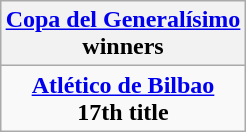<table class="wikitable" style="text-align: center; margin: 0 auto;">
<tr>
<th><a href='#'>Copa del Generalísimo</a><br>winners</th>
</tr>
<tr>
<td><strong><a href='#'>Atlético de Bilbao</a></strong><br><strong>17th title</strong></td>
</tr>
</table>
